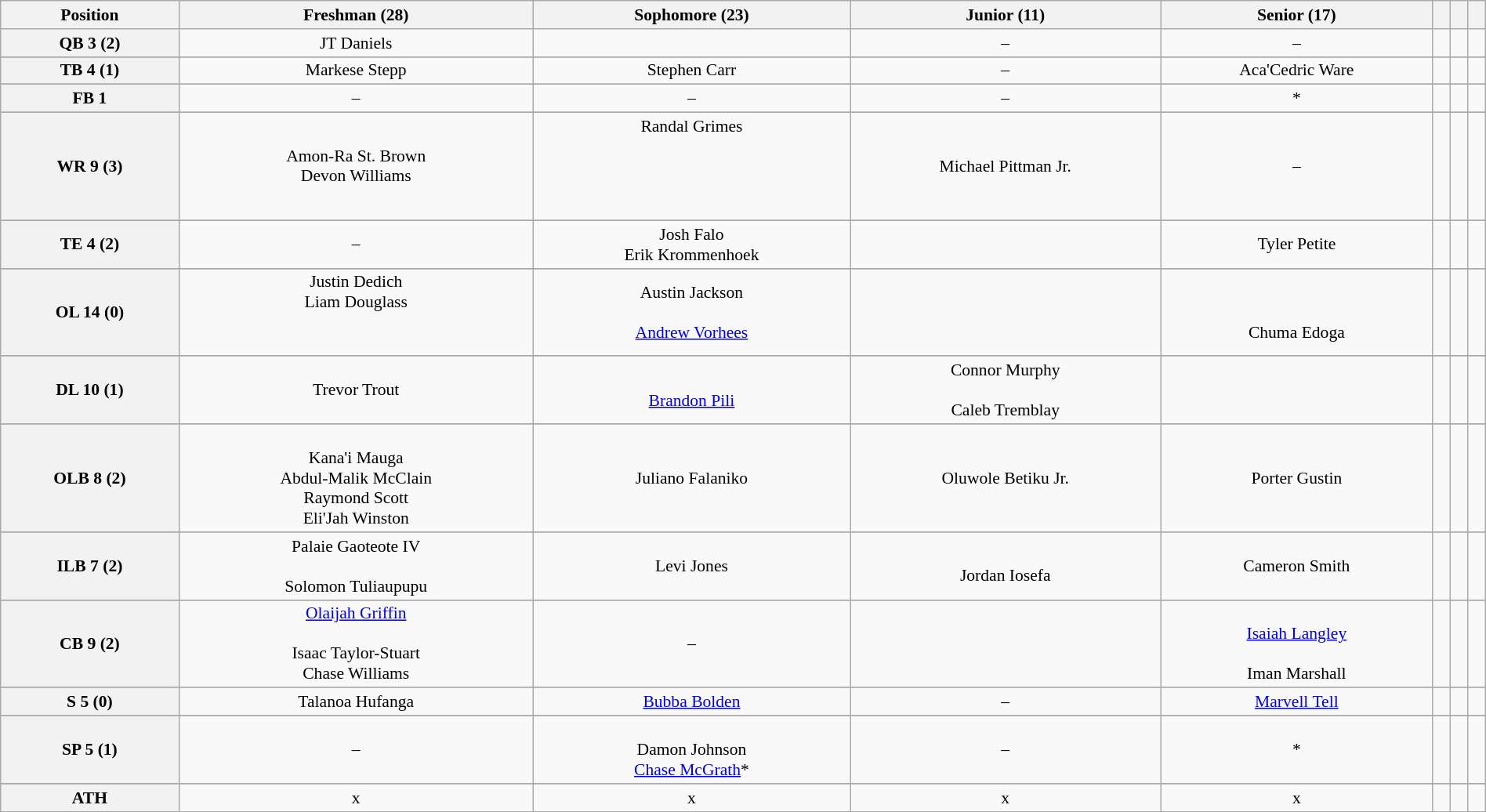<table class="wikitable collapsible collapsed" style="font-size:90%;" width=100%>
<tr>
<th>Position</th>
<th>Freshman (28)</th>
<th>Sophomore (23)</th>
<th>Junior (11)</th>
<th>Senior (17)</th>
<th></th>
<th></th>
<th></th>
</tr>
<tr align="center">
<th>QB 3 (2)</th>
<td>JT Daniels <br> </td>
<td></td>
<td>–</td>
<td>–</td>
<td></td>
<td></td>
<td></td>
</tr>
<tr>
</tr>
<tr align="center">
<th>TB 4 (1)</th>
<td>Markese Stepp</td>
<td>Stephen Carr <br> </td>
<td>–</td>
<td>Aca'Cedric Ware</td>
<td></td>
<td></td>
<td></td>
</tr>
<tr>
</tr>
<tr align="center">
<th>FB 1</th>
<td>–</td>
<td>–</td>
<td>–</td>
<td>*</td>
<td></td>
<td></td>
<td></td>
</tr>
<tr>
</tr>
<tr align="center">
<th>WR 9 (3)</th>
<td>Amon-Ra St. Brown <br> Devon Williams</td>
<td>Randal Grimes <br>  <br>  <br>  <br>  <br> </td>
<td>Michael Pittman Jr.</td>
<td>–</td>
<td> <br>  <br> </td>
<td></td>
<td></td>
</tr>
<tr>
</tr>
<tr align="center">
<th>TE 4 (2)</th>
<td>–</td>
<td>Josh Falo <br> Erik Krommenhoek</td>
<td></td>
<td>Tyler Petite</td>
<td> <br> </td>
<td></td>
<td></td>
</tr>
<tr>
</tr>
<tr align="center">
<th>OL 14 (0)</th>
<td>Justin Dedich <br> Liam Douglass <br>  <br>  <br> </td>
<td>Austin Jackson <br>  <br> <a href='#'>Andrew Vorhees</a></td>
<td> <br> </td>
<td> <br>  <br> Chuma Edoga <br> </td>
<td></td>
<td></td>
<td></td>
</tr>
<tr>
</tr>
<tr align="center">
<th>DL 10 (1)</th>
<td> <br> Trevor Trout <br>  <br> </td>
<td> <br> <a href='#'>Brandon Pili</a></td>
<td>Connor Murphy <br>  <br> Caleb Tremblay</td>
<td></td>
<td></td>
<td></td>
<td></td>
</tr>
<tr>
</tr>
<tr align="center">
<th>OLB 8 (2)</th>
<td> <br> Kana'i Mauga <br> Abdul-Malik McClain <br> Raymond Scott <br> Eli'Jah Winston</td>
<td>Juliano Falaniko</td>
<td>Oluwole Betiku Jr.</td>
<td>Porter Gustin</td>
<td></td>
<td></td>
<td></td>
</tr>
<tr>
</tr>
<tr align="center">
<th>ILB 7 (2)</th>
<td>Palaie Gaoteote IV <br>  <br> Solomon Tuliaupupu</td>
<td>Levi Jones</td>
<td> <br> Jordan Iosefa</td>
<td>Cameron Smith</td>
<td> <br> </td>
<td></td>
<td></td>
</tr>
<tr>
</tr>
<tr align="center">
<th>CB 9 (2)</th>
<td><a href='#'>Olaijah Griffin</a> <br>  <br> Isaac Taylor-Stuart <br> Chase Williams</td>
<td>–</td>
<td></td>
<td> <br> <a href='#'>Isaiah Langley</a> <br>  <br> Iman Marshall</td>
<td> <br> </td>
<td></td>
<td></td>
</tr>
<tr>
</tr>
<tr align="center">
<th>S 5 (0)</th>
<td>Talanoa Hufanga <br> </td>
<td><a href='#'>Bubba Bolden</a> <br> </td>
<td>–</td>
<td><a href='#'>Marvell Tell</a></td>
<td></td>
<td></td>
<td></td>
</tr>
<tr>
</tr>
<tr align="center">
<th>SP 5 (1)</th>
<td>–</td>
<td> <br> Damon Johnson <br> <a href='#'>Chase McGrath</a>*</td>
<td>–</td>
<td>* <br> </td>
<td></td>
<td></td>
<td></td>
</tr>
<tr>
</tr>
<tr align="center">
<th>ATH </th>
<td>x</td>
<td>x</td>
<td>x</td>
<td>x</td>
<td></td>
<td></td>
<td></td>
</tr>
<tr>
</tr>
</table>
